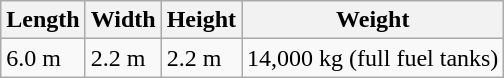<table class="wikitable">
<tr>
<th>Length</th>
<th>Width</th>
<th>Height</th>
<th>Weight</th>
</tr>
<tr>
<td>6.0 m</td>
<td>2.2 m</td>
<td>2.2 m</td>
<td>14,000 kg (full fuel tanks)</td>
</tr>
</table>
